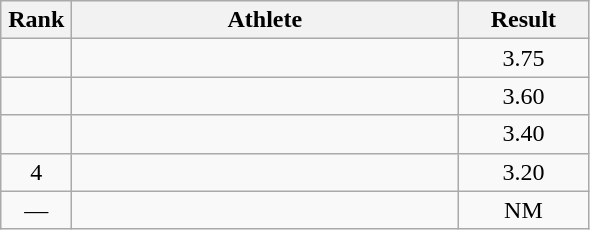<table class=wikitable style="text-align:center">
<tr>
<th width=40>Rank</th>
<th width=250>Athlete</th>
<th width=80>Result</th>
</tr>
<tr>
<td></td>
<td align=left></td>
<td>3.75</td>
</tr>
<tr>
<td></td>
<td align=left></td>
<td>3.60</td>
</tr>
<tr>
<td></td>
<td align=left></td>
<td>3.40</td>
</tr>
<tr>
<td>4</td>
<td align=left></td>
<td>3.20</td>
</tr>
<tr>
<td>—</td>
<td align=left></td>
<td>NM</td>
</tr>
</table>
